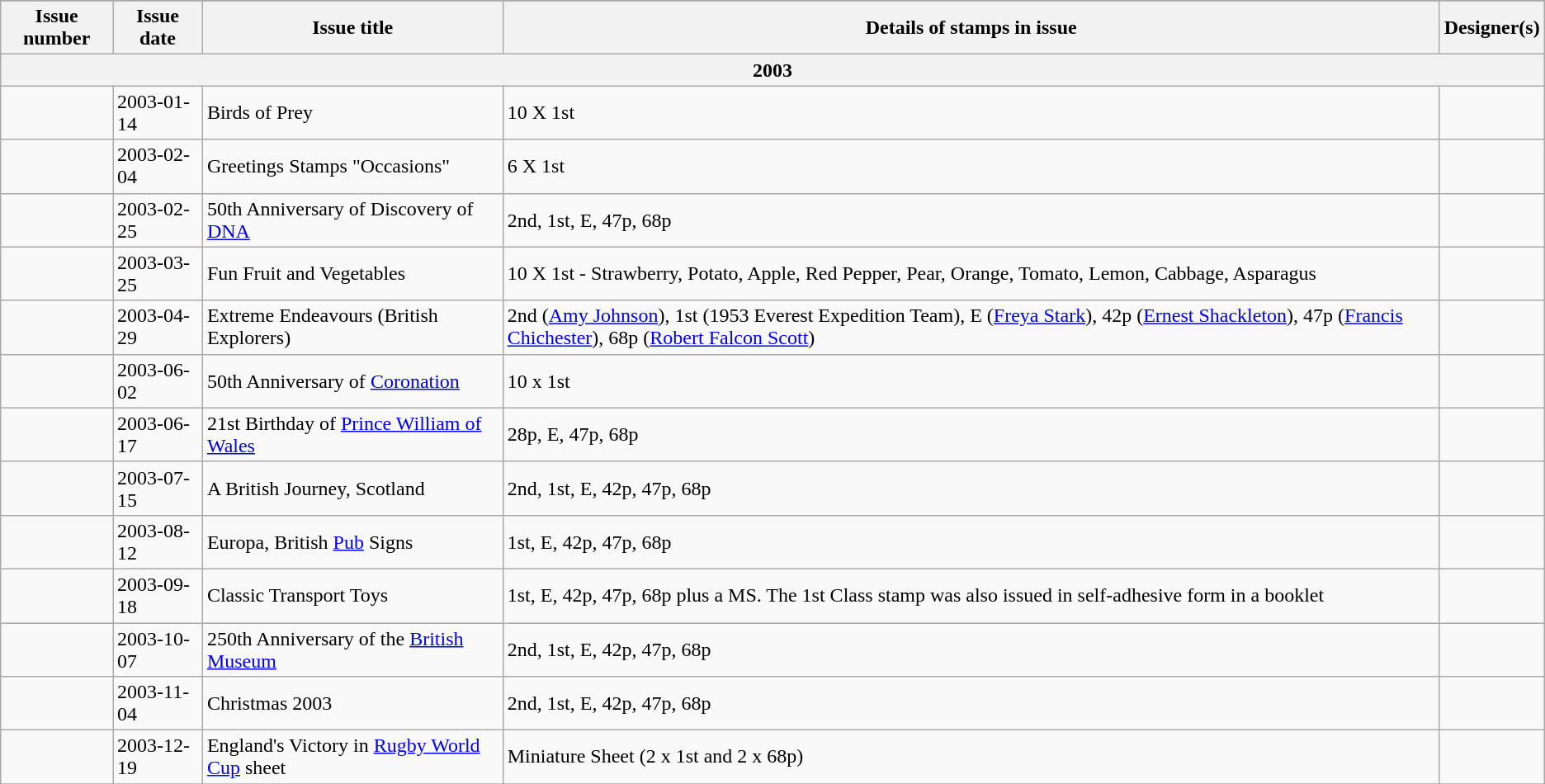<table class="wikitable">
<tr>
</tr>
<tr>
<th>Issue number</th>
<th>Issue date</th>
<th>Issue title</th>
<th>Details of stamps in issue</th>
<th>Designer(s)</th>
</tr>
<tr>
<th colspan=5>2003</th>
</tr>
<tr>
<td></td>
<td>2003-01-14</td>
<td>Birds of Prey</td>
<td>10 X 1st</td>
<td></td>
</tr>
<tr>
<td></td>
<td>2003-02-04</td>
<td>Greetings Stamps "Occasions"</td>
<td>6 X 1st</td>
<td></td>
</tr>
<tr>
<td></td>
<td>2003-02-25</td>
<td>50th Anniversary of Discovery of <a href='#'>DNA</a></td>
<td>2nd, 1st, E, 47p, 68p</td>
<td></td>
</tr>
<tr>
<td></td>
<td>2003-03-25</td>
<td>Fun Fruit and Vegetables</td>
<td>10 X 1st - Strawberry, Potato, Apple, Red Pepper, Pear, Orange, Tomato, Lemon, Cabbage, Asparagus</td>
<td></td>
</tr>
<tr>
<td></td>
<td>2003-04-29</td>
<td>Extreme Endeavours (British Explorers)</td>
<td>2nd (<a href='#'>Amy Johnson</a>), 1st (1953 Everest Expedition Team), E (<a href='#'>Freya Stark</a>), 42p (<a href='#'>Ernest Shackleton</a>), 47p (<a href='#'>Francis Chichester</a>), 68p (<a href='#'>Robert Falcon Scott</a>)</td>
<td></td>
</tr>
<tr>
<td></td>
<td>2003-06-02</td>
<td>50th Anniversary of <a href='#'>Coronation</a></td>
<td>10 x 1st</td>
<td></td>
</tr>
<tr>
<td></td>
<td>2003-06-17</td>
<td>21st Birthday of <a href='#'>Prince William of Wales</a></td>
<td>28p, E, 47p, 68p</td>
<td></td>
</tr>
<tr>
<td></td>
<td>2003-07-15</td>
<td>A British Journey, Scotland</td>
<td>2nd, 1st, E, 42p, 47p, 68p</td>
<td></td>
</tr>
<tr>
<td></td>
<td>2003-08-12</td>
<td>Europa, British <a href='#'>Pub</a> Signs</td>
<td>1st, E, 42p, 47p, 68p</td>
<td></td>
</tr>
<tr>
<td></td>
<td>2003-09-18</td>
<td>Classic Transport Toys</td>
<td>1st, E, 42p, 47p, 68p plus a MS. The 1st Class stamp was also issued in self-adhesive form in a booklet</td>
<td></td>
</tr>
<tr>
<td></td>
<td>2003-10-07</td>
<td>250th Anniversary of the <a href='#'>British Museum</a></td>
<td>2nd, 1st, E, 42p, 47p, 68p</td>
<td></td>
</tr>
<tr>
<td></td>
<td>2003-11-04</td>
<td>Christmas 2003</td>
<td>2nd, 1st, E, 42p, 47p, 68p</td>
<td></td>
</tr>
<tr>
<td></td>
<td>2003-12-19</td>
<td>England's Victory in <a href='#'>Rugby World Cup</a> sheet</td>
<td>Miniature Sheet (2 x 1st and 2 x 68p)</td>
<td></td>
</tr>
<tr>
</tr>
</table>
